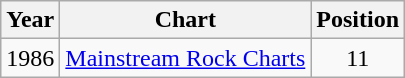<table class="wikitable">
<tr>
<th>Year</th>
<th>Chart</th>
<th>Position</th>
</tr>
<tr>
<td>1986</td>
<td><a href='#'>Mainstream Rock Charts</a></td>
<td align="center">11</td>
</tr>
</table>
